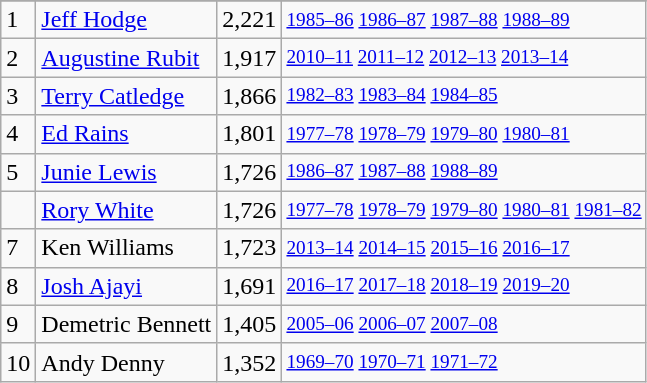<table class="wikitable">
<tr>
</tr>
<tr>
<td>1</td>
<td><a href='#'>Jeff Hodge</a></td>
<td>2,221</td>
<td style="font-size:80%;"><a href='#'>1985–86</a> <a href='#'>1986–87</a> <a href='#'>1987–88</a> <a href='#'>1988–89</a></td>
</tr>
<tr>
<td>2</td>
<td><a href='#'>Augustine Rubit</a></td>
<td>1,917</td>
<td style="font-size:80%;"><a href='#'>2010–11</a> <a href='#'>2011–12</a> <a href='#'>2012–13</a> <a href='#'>2013–14</a></td>
</tr>
<tr>
<td>3</td>
<td><a href='#'>Terry Catledge</a></td>
<td>1,866</td>
<td style="font-size:80%;"><a href='#'>1982–83</a> <a href='#'>1983–84</a> <a href='#'>1984–85</a></td>
</tr>
<tr>
<td>4</td>
<td><a href='#'>Ed Rains</a></td>
<td>1,801</td>
<td style="font-size:80%;"><a href='#'>1977–78</a> <a href='#'>1978–79</a> <a href='#'>1979–80</a> <a href='#'>1980–81</a></td>
</tr>
<tr>
<td>5</td>
<td><a href='#'>Junie Lewis</a></td>
<td>1,726</td>
<td style="font-size:80%;"><a href='#'>1986–87</a> <a href='#'>1987–88</a> <a href='#'>1988–89</a></td>
</tr>
<tr>
<td></td>
<td><a href='#'>Rory White</a></td>
<td>1,726</td>
<td style="font-size:80%;"><a href='#'>1977–78</a> <a href='#'>1978–79</a> <a href='#'>1979–80</a> <a href='#'>1980–81</a> <a href='#'>1981–82</a></td>
</tr>
<tr>
<td>7</td>
<td>Ken Williams</td>
<td>1,723</td>
<td style="font-size:80%;"><a href='#'>2013–14</a> <a href='#'>2014–15</a> <a href='#'>2015–16</a> <a href='#'>2016–17</a></td>
</tr>
<tr>
<td>8</td>
<td><a href='#'>Josh Ajayi</a></td>
<td>1,691</td>
<td style="font-size:80%;"><a href='#'>2016–17</a> <a href='#'>2017–18</a> <a href='#'>2018–19</a> <a href='#'>2019–20</a></td>
</tr>
<tr>
<td>9</td>
<td>Demetric Bennett</td>
<td>1,405</td>
<td style="font-size:80%;"><a href='#'>2005–06</a> <a href='#'>2006–07</a> <a href='#'>2007–08</a></td>
</tr>
<tr>
<td>10</td>
<td>Andy Denny</td>
<td>1,352</td>
<td style="font-size:80%;"><a href='#'>1969–70</a> <a href='#'>1970–71</a> <a href='#'>1971–72</a></td>
</tr>
</table>
